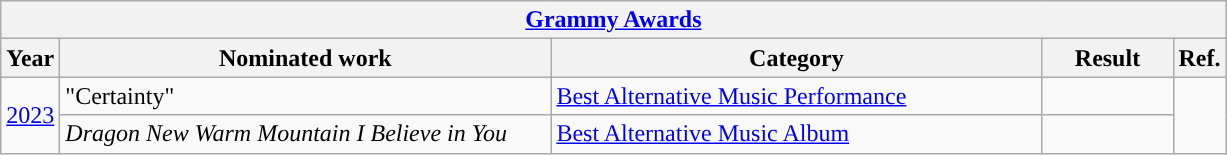<table class="wikitable">
<tr>
<th colspan="5" align="center"><a href='#'>Grammy Awards</a></th>
</tr>
<tr>
<th scope="col" style="width:1em;">Year</th>
<th scope="col" style="width:20em;">Nominated work</th>
<th scope="col" style="width:20em;">Category</th>
<th scope="col" style="width:5em;">Result</th>
<th scope="col" style="width:1em;">Ref.</th>
</tr>
<tr>
<td rowspan="2"><a href='#'>2023</a></td>
<td>"Certainty"</td>
<td><a href='#'>Best Alternative Music Performance</a></td>
<td></td>
<td rowspan="2" align="center"></td>
</tr>
<tr>
<td><em>Dragon New Warm Mountain I Believe in You</em></td>
<td><a href='#'>Best Alternative Music Album</a></td>
<td></td>
</tr>
</table>
